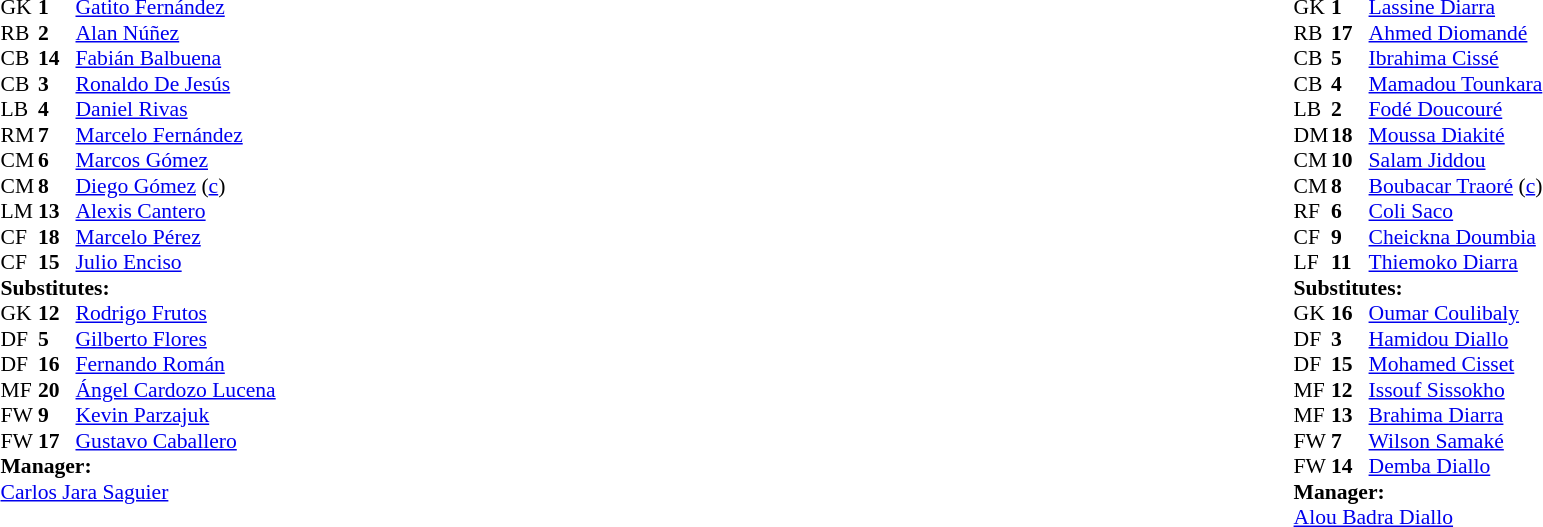<table width="100%">
<tr>
<td valign="top" width="40%"><br><table style="font-size:90%" cellspacing="0" cellpadding="0">
<tr>
<th width=25></th>
<th width=25></th>
</tr>
<tr>
<td>GK</td>
<td><strong>1</strong></td>
<td><a href='#'>Gatito Fernández</a></td>
<td></td>
</tr>
<tr>
<td>RB</td>
<td><strong>2</strong></td>
<td><a href='#'>Alan Núñez</a></td>
</tr>
<tr>
<td>CB</td>
<td><strong>14</strong></td>
<td><a href='#'>Fabián Balbuena</a></td>
</tr>
<tr>
<td>CB</td>
<td><strong>3</strong></td>
<td><a href='#'>Ronaldo De Jesús</a></td>
</tr>
<tr>
<td>LB</td>
<td><strong>4</strong></td>
<td><a href='#'>Daniel Rivas</a></td>
</tr>
<tr>
<td>RM</td>
<td><strong>7</strong></td>
<td><a href='#'>Marcelo Fernández</a></td>
<td></td>
<td></td>
</tr>
<tr>
<td>CM</td>
<td><strong>6</strong></td>
<td><a href='#'>Marcos Gómez</a></td>
<td></td>
<td></td>
</tr>
<tr>
<td>CM</td>
<td><strong>8</strong></td>
<td><a href='#'>Diego Gómez</a> (<a href='#'>c</a>)</td>
<td></td>
<td></td>
</tr>
<tr>
<td>LM</td>
<td><strong>13</strong></td>
<td><a href='#'>Alexis Cantero</a></td>
</tr>
<tr>
<td>CF</td>
<td><strong>18</strong></td>
<td><a href='#'>Marcelo Pérez</a></td>
<td></td>
</tr>
<tr>
<td>CF</td>
<td><strong>15</strong></td>
<td><a href='#'>Julio Enciso</a></td>
<td></td>
<td></td>
</tr>
<tr>
<td colspan="3"><strong>Substitutes:</strong></td>
</tr>
<tr>
<td>GK</td>
<td><strong>12</strong></td>
<td><a href='#'>Rodrigo Frutos</a></td>
</tr>
<tr>
<td>DF</td>
<td><strong>5</strong></td>
<td><a href='#'>Gilberto Flores</a></td>
<td></td>
<td></td>
</tr>
<tr>
<td>DF</td>
<td><strong>16</strong></td>
<td><a href='#'>Fernando Román</a></td>
</tr>
<tr>
<td>MF</td>
<td><strong>20</strong></td>
<td><a href='#'>Ángel Cardozo Lucena</a></td>
<td></td>
<td></td>
</tr>
<tr>
<td>FW</td>
<td><strong>9</strong></td>
<td><a href='#'>Kevin Parzajuk</a></td>
<td></td>
<td></td>
</tr>
<tr>
<td>FW</td>
<td><strong>17</strong></td>
<td><a href='#'>Gustavo Caballero</a></td>
<td></td>
<td></td>
</tr>
<tr>
<td colspan="3"><strong>Manager:</strong></td>
</tr>
<tr>
<td colspan="3"><a href='#'>Carlos Jara Saguier</a></td>
</tr>
</table>
</td>
<td valign="top"></td>
<td valign="top" width="50%"><br><table style="font-size:90%; margin:auto" cellspacing="0" cellpadding="0">
<tr>
<th width="25"></th>
<th width="25"></th>
</tr>
<tr>
<td>GK</td>
<td><strong>1</strong></td>
<td><a href='#'>Lassine Diarra</a></td>
</tr>
<tr>
<td>RB</td>
<td><strong>17</strong></td>
<td><a href='#'>Ahmed Diomandé</a></td>
</tr>
<tr>
<td>CB</td>
<td><strong>5</strong></td>
<td><a href='#'>Ibrahima Cissé</a></td>
<td></td>
</tr>
<tr>
<td>CB</td>
<td><strong>4</strong></td>
<td><a href='#'>Mamadou Tounkara</a></td>
</tr>
<tr>
<td>LB</td>
<td><strong>2</strong></td>
<td><a href='#'>Fodé Doucouré</a></td>
<td></td>
</tr>
<tr>
<td>DM</td>
<td><strong>18</strong></td>
<td><a href='#'>Moussa Diakité</a></td>
<td></td>
<td></td>
</tr>
<tr>
<td>CM</td>
<td><strong>10</strong></td>
<td><a href='#'>Salam Jiddou</a></td>
<td></td>
<td></td>
</tr>
<tr>
<td>CM</td>
<td><strong>8</strong></td>
<td><a href='#'>Boubacar Traoré</a> (<a href='#'>c</a>)</td>
</tr>
<tr>
<td>RF</td>
<td><strong>6</strong></td>
<td><a href='#'>Coli Saco</a></td>
</tr>
<tr>
<td>CF</td>
<td><strong>9</strong></td>
<td><a href='#'>Cheickna Doumbia</a></td>
<td></td>
</tr>
<tr>
<td>LF</td>
<td><strong>11</strong></td>
<td><a href='#'>Thiemoko Diarra</a></td>
<td></td>
<td></td>
</tr>
<tr>
<td colspan="3"><strong>Substitutes:</strong></td>
</tr>
<tr>
<td>GK</td>
<td><strong>16</strong></td>
<td><a href='#'>Oumar Coulibaly</a></td>
</tr>
<tr>
<td>DF</td>
<td><strong>3</strong></td>
<td><a href='#'>Hamidou Diallo</a></td>
</tr>
<tr>
<td>DF</td>
<td><strong>15</strong></td>
<td><a href='#'>Mohamed Cisset</a></td>
</tr>
<tr>
<td>MF</td>
<td><strong>12</strong></td>
<td><a href='#'>Issouf Sissokho</a></td>
</tr>
<tr>
<td>MF</td>
<td><strong>13</strong></td>
<td><a href='#'>Brahima Diarra</a></td>
<td></td>
<td></td>
</tr>
<tr>
<td>FW</td>
<td><strong>7</strong></td>
<td><a href='#'>Wilson Samaké</a></td>
<td></td>
<td></td>
</tr>
<tr>
<td>FW</td>
<td><strong>14</strong></td>
<td><a href='#'>Demba Diallo</a></td>
<td></td>
<td></td>
</tr>
<tr>
<td colspan="3"><strong>Manager:</strong></td>
</tr>
<tr>
<td colspan="3"><a href='#'>Alou Badra Diallo</a></td>
</tr>
</table>
</td>
</tr>
</table>
